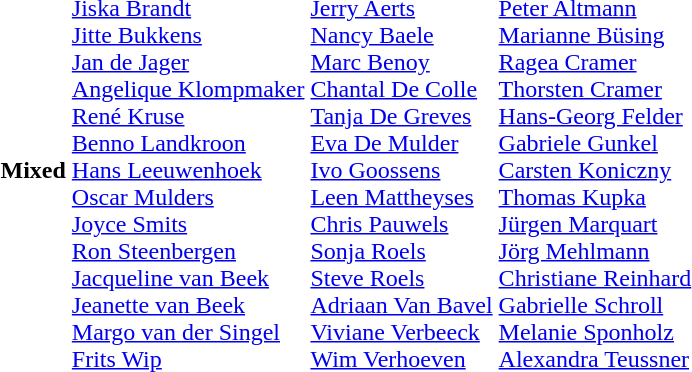<table>
<tr>
<th scope="row">Mixed</th>
<td><br><a href='#'>Jiska Brandt</a><br><a href='#'>Jitte Bukkens</a><br><a href='#'>Jan de Jager</a><br><a href='#'>Angelique Klompmaker</a><br><a href='#'>René Kruse</a><br><a href='#'>Benno Landkroon</a><br><a href='#'>Hans Leeuwenhoek</a><br><a href='#'>Oscar Mulders</a><br><a href='#'>Joyce Smits</a><br><a href='#'>Ron Steenbergen</a><br><a href='#'>Jacqueline van Beek</a><br><a href='#'>Jeanette van Beek</a><br><a href='#'>Margo van der Singel</a><br><a href='#'>Frits Wip</a></td>
<td><br><a href='#'>Jerry Aerts</a><br><a href='#'>Nancy Baele</a><br><a href='#'>Marc Benoy</a><br><a href='#'>Chantal De Colle</a><br><a href='#'>Tanja De Greves</a><br><a href='#'>Eva De Mulder</a><br><a href='#'>Ivo Goossens</a><br><a href='#'>Leen Mattheyses</a><br><a href='#'>Chris Pauwels</a><br><a href='#'>Sonja Roels</a><br><a href='#'>Steve Roels</a><br><a href='#'>Adriaan Van Bavel</a><br><a href='#'>Viviane Verbeeck</a><br><a href='#'>Wim Verhoeven</a></td>
<td><br><a href='#'>Peter Altmann</a><br><a href='#'>Marianne Büsing</a><br><a href='#'>Ragea Cramer</a><br><a href='#'>Thorsten Cramer</a><br><a href='#'>Hans-Georg Felder</a><br><a href='#'>Gabriele Gunkel</a><br><a href='#'>Carsten Koniczny</a><br><a href='#'>Thomas Kupka</a><br><a href='#'>Jürgen Marquart</a><br><a href='#'>Jörg Mehlmann</a><br><a href='#'>Christiane Reinhard</a><br><a href='#'>Gabrielle Schroll</a><br><a href='#'>Melanie Sponholz</a><br><a href='#'>Alexandra Teussner</a></td>
</tr>
</table>
